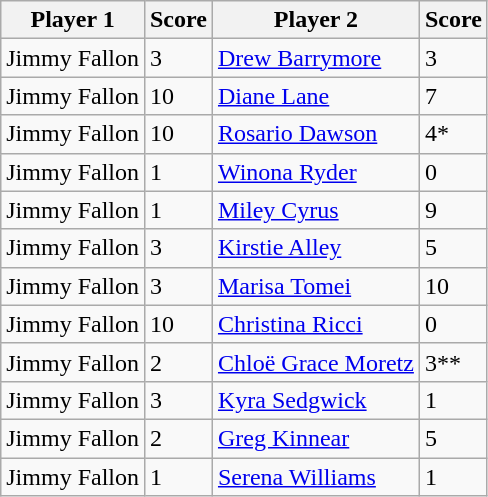<table class="wikitable">
<tr>
<th>Player 1</th>
<th>Score</th>
<th>Player 2</th>
<th>Score</th>
</tr>
<tr>
<td>Jimmy Fallon</td>
<td>3</td>
<td><a href='#'>Drew Barrymore</a></td>
<td>3</td>
</tr>
<tr>
<td>Jimmy Fallon</td>
<td>10</td>
<td><a href='#'>Diane Lane</a></td>
<td>7</td>
</tr>
<tr>
<td>Jimmy Fallon</td>
<td>10</td>
<td><a href='#'>Rosario Dawson</a></td>
<td>4*</td>
</tr>
<tr>
<td>Jimmy Fallon</td>
<td>1</td>
<td><a href='#'>Winona Ryder</a></td>
<td>0</td>
</tr>
<tr>
<td>Jimmy Fallon</td>
<td>1</td>
<td><a href='#'>Miley Cyrus</a></td>
<td>9</td>
</tr>
<tr>
<td>Jimmy Fallon</td>
<td>3</td>
<td><a href='#'>Kirstie Alley</a></td>
<td>5</td>
</tr>
<tr>
<td>Jimmy Fallon</td>
<td>3</td>
<td><a href='#'>Marisa Tomei</a></td>
<td>10</td>
</tr>
<tr>
<td>Jimmy Fallon</td>
<td>10</td>
<td><a href='#'>Christina Ricci</a></td>
<td>0</td>
</tr>
<tr>
<td>Jimmy Fallon</td>
<td>2</td>
<td><a href='#'>Chloë Grace Moretz</a></td>
<td>3**</td>
</tr>
<tr>
<td>Jimmy Fallon</td>
<td>3</td>
<td><a href='#'>Kyra Sedgwick</a></td>
<td>1</td>
</tr>
<tr>
<td>Jimmy Fallon</td>
<td>2</td>
<td><a href='#'>Greg Kinnear</a></td>
<td>5</td>
</tr>
<tr>
<td>Jimmy Fallon</td>
<td>1</td>
<td><a href='#'>Serena Williams</a></td>
<td>1</td>
</tr>
</table>
